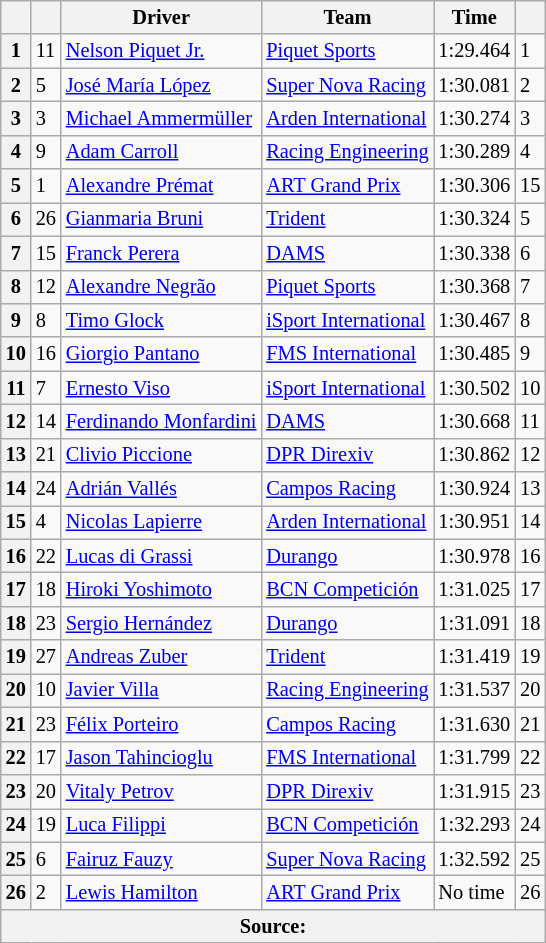<table class="wikitable" style="font-size:85%">
<tr>
<th></th>
<th></th>
<th>Driver</th>
<th>Team</th>
<th>Time</th>
<th></th>
</tr>
<tr>
<th>1</th>
<td>11</td>
<td> <a href='#'>Nelson Piquet Jr.</a></td>
<td><a href='#'>Piquet Sports</a></td>
<td>1:29.464</td>
<td>1</td>
</tr>
<tr>
<th>2</th>
<td>5</td>
<td> <a href='#'>José María López</a></td>
<td><a href='#'>Super Nova Racing</a></td>
<td>1:30.081</td>
<td>2</td>
</tr>
<tr>
<th>3</th>
<td>3</td>
<td> <a href='#'>Michael Ammermüller</a></td>
<td><a href='#'>Arden International</a></td>
<td>1:30.274</td>
<td>3</td>
</tr>
<tr>
<th>4</th>
<td>9</td>
<td> <a href='#'>Adam Carroll</a></td>
<td><a href='#'>Racing Engineering</a></td>
<td>1:30.289</td>
<td>4</td>
</tr>
<tr>
<th>5</th>
<td>1</td>
<td> <a href='#'>Alexandre Prémat</a></td>
<td><a href='#'>ART Grand Prix</a></td>
<td>1:30.306</td>
<td>15</td>
</tr>
<tr>
<th>6</th>
<td>26</td>
<td> <a href='#'>Gianmaria Bruni</a></td>
<td><a href='#'>Trident</a></td>
<td>1:30.324</td>
<td>5</td>
</tr>
<tr>
<th>7</th>
<td>15</td>
<td> <a href='#'>Franck Perera</a></td>
<td><a href='#'>DAMS</a></td>
<td>1:30.338</td>
<td>6</td>
</tr>
<tr>
<th>8</th>
<td>12</td>
<td> <a href='#'>Alexandre Negrão</a></td>
<td><a href='#'>Piquet Sports</a></td>
<td>1:30.368</td>
<td>7</td>
</tr>
<tr>
<th>9</th>
<td>8</td>
<td> <a href='#'>Timo Glock</a></td>
<td><a href='#'>iSport International</a></td>
<td>1:30.467</td>
<td>8</td>
</tr>
<tr>
<th>10</th>
<td>16</td>
<td> <a href='#'>Giorgio Pantano</a></td>
<td><a href='#'>FMS International</a></td>
<td>1:30.485</td>
<td>9</td>
</tr>
<tr>
<th>11</th>
<td>7</td>
<td> <a href='#'>Ernesto Viso</a></td>
<td><a href='#'>iSport International</a></td>
<td>1:30.502</td>
<td>10</td>
</tr>
<tr>
<th>12</th>
<td>14</td>
<td> <a href='#'>Ferdinando Monfardini</a></td>
<td><a href='#'>DAMS</a></td>
<td>1:30.668</td>
<td>11</td>
</tr>
<tr>
<th>13</th>
<td>21</td>
<td> <a href='#'>Clivio Piccione</a></td>
<td><a href='#'>DPR Direxiv</a></td>
<td>1:30.862</td>
<td>12</td>
</tr>
<tr>
<th>14</th>
<td>24</td>
<td> <a href='#'>Adrián Vallés</a></td>
<td><a href='#'>Campos Racing</a></td>
<td>1:30.924</td>
<td>13</td>
</tr>
<tr>
<th>15</th>
<td>4</td>
<td> <a href='#'>Nicolas Lapierre</a></td>
<td><a href='#'>Arden International</a></td>
<td>1:30.951</td>
<td>14</td>
</tr>
<tr>
<th>16</th>
<td>22</td>
<td> <a href='#'>Lucas di Grassi</a></td>
<td><a href='#'>Durango</a></td>
<td>1:30.978</td>
<td>16</td>
</tr>
<tr>
<th>17</th>
<td>18</td>
<td> <a href='#'>Hiroki Yoshimoto</a></td>
<td><a href='#'>BCN Competición</a></td>
<td>1:31.025</td>
<td>17</td>
</tr>
<tr>
<th>18</th>
<td>23</td>
<td> <a href='#'>Sergio Hernández</a></td>
<td><a href='#'>Durango</a></td>
<td>1:31.091</td>
<td>18</td>
</tr>
<tr>
<th>19</th>
<td>27</td>
<td> <a href='#'>Andreas Zuber</a></td>
<td><a href='#'>Trident</a></td>
<td>1:31.419</td>
<td>19</td>
</tr>
<tr>
<th>20</th>
<td>10</td>
<td> <a href='#'>Javier Villa</a></td>
<td><a href='#'>Racing Engineering</a></td>
<td>1:31.537</td>
<td>20</td>
</tr>
<tr>
<th>21</th>
<td>23</td>
<td> <a href='#'>Félix Porteiro</a></td>
<td><a href='#'>Campos Racing</a></td>
<td>1:31.630</td>
<td>21</td>
</tr>
<tr>
<th>22</th>
<td>17</td>
<td> <a href='#'>Jason Tahincioglu</a></td>
<td><a href='#'>FMS International</a></td>
<td>1:31.799</td>
<td>22</td>
</tr>
<tr>
<th>23</th>
<td>20</td>
<td> <a href='#'>Vitaly Petrov</a></td>
<td><a href='#'>DPR Direxiv</a></td>
<td>1:31.915</td>
<td>23</td>
</tr>
<tr>
<th>24</th>
<td>19</td>
<td> <a href='#'>Luca Filippi</a></td>
<td><a href='#'>BCN Competición</a></td>
<td>1:32.293</td>
<td>24</td>
</tr>
<tr>
<th>25</th>
<td>6</td>
<td> <a href='#'>Fairuz Fauzy</a></td>
<td><a href='#'>Super Nova Racing</a></td>
<td>1:32.592</td>
<td>25</td>
</tr>
<tr>
<th>26</th>
<td>2</td>
<td> <a href='#'>Lewis Hamilton</a></td>
<td><a href='#'>ART Grand Prix</a></td>
<td>No time</td>
<td>26</td>
</tr>
<tr>
<th colspan="6" align="center">Source:</th>
</tr>
</table>
